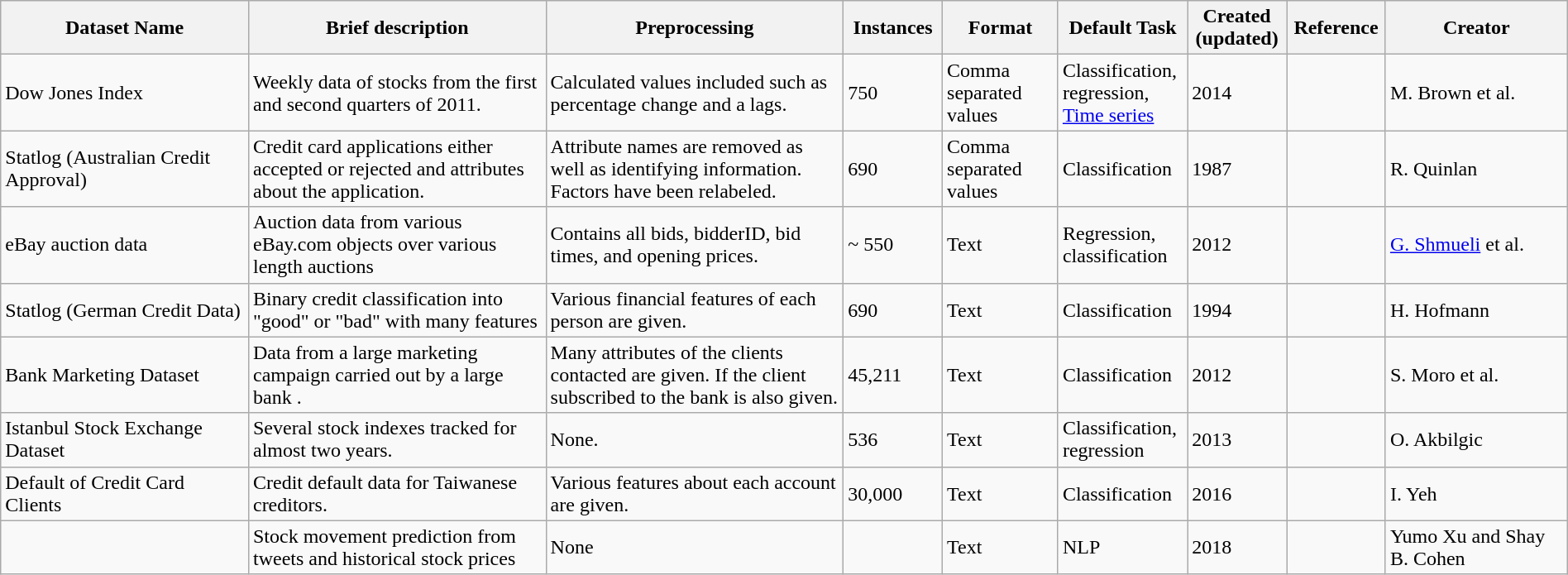<table style="width: 100%" class="wikitable sortable">
<tr>
<th scope="col" style="width: 15%;">Dataset Name</th>
<th scope="col" style="width: 18%;">Brief description</th>
<th scope="col" style="width: 18%;">Preprocessing</th>
<th scope="col" style="width: 6%;">Instances</th>
<th scope="col" style="width: 7%;">Format</th>
<th scope="col" style="width: 7%;">Default Task</th>
<th scope="col" style="width: 6%;">Created (updated)</th>
<th scope="col" style="width: 6%;">Reference</th>
<th scope="col" style="width: 11%;">Creator</th>
</tr>
<tr>
<td>Dow Jones Index</td>
<td>Weekly data of stocks from the first and second quarters of 2011.</td>
<td>Calculated values included such as percentage change and a lags.</td>
<td>750</td>
<td>Comma separated values</td>
<td>Classification, regression, <a href='#'>Time series</a></td>
<td>2014</td>
<td></td>
<td>M. Brown et al.</td>
</tr>
<tr>
<td>Statlog (Australian Credit Approval)</td>
<td>Credit card applications either accepted or rejected and attributes about the application.</td>
<td>Attribute names are removed as well as identifying information. Factors have been relabeled.</td>
<td>690</td>
<td>Comma separated values</td>
<td>Classification</td>
<td>1987</td>
<td></td>
<td>R. Quinlan</td>
</tr>
<tr>
<td>eBay auction data</td>
<td>Auction data from various eBay.com objects over various length auctions</td>
<td>Contains all bids, bidderID, bid times, and opening prices.</td>
<td>~ 550</td>
<td>Text</td>
<td>Regression, classification</td>
<td>2012</td>
<td></td>
<td><a href='#'>G. Shmueli</a> et al.</td>
</tr>
<tr>
<td>Statlog (German Credit Data)</td>
<td>Binary credit classification into "good" or "bad" with many features</td>
<td>Various financial features of each person are given.</td>
<td>690</td>
<td>Text</td>
<td>Classification</td>
<td>1994</td>
<td></td>
<td>H. Hofmann</td>
</tr>
<tr>
<td>Bank Marketing Dataset</td>
<td>Data from a large marketing campaign carried out by a large bank .</td>
<td>Many attributes of the clients contacted are given. If the client subscribed to the bank is also given.</td>
<td>45,211</td>
<td>Text</td>
<td>Classification</td>
<td>2012</td>
<td></td>
<td>S. Moro et al.</td>
</tr>
<tr>
<td>Istanbul Stock Exchange Dataset</td>
<td>Several stock indexes tracked for almost two years.</td>
<td>None.</td>
<td>536</td>
<td>Text</td>
<td>Classification, regression</td>
<td>2013</td>
<td></td>
<td>O. Akbilgic</td>
</tr>
<tr>
<td>Default of Credit Card Clients</td>
<td>Credit default data for Taiwanese creditors.</td>
<td>Various features about each account are given.</td>
<td>30,000</td>
<td>Text</td>
<td>Classification</td>
<td>2016</td>
<td></td>
<td>I. Yeh</td>
</tr>
<tr>
<td></td>
<td>Stock movement prediction from tweets and historical stock prices</td>
<td>None</td>
<td></td>
<td>Text</td>
<td>NLP</td>
<td>2018</td>
<td></td>
<td>Yumo Xu and Shay B. Cohen</td>
</tr>
</table>
